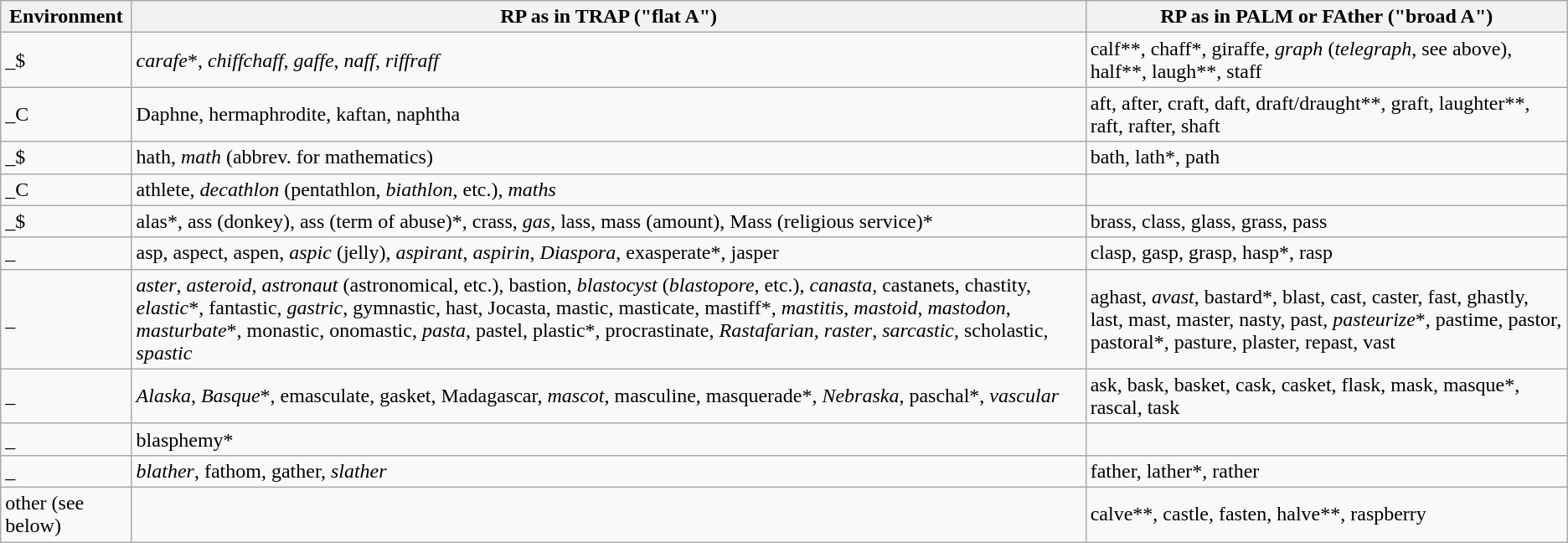<table class="wikitable">
<tr>
<th>Environment</th>
<th>RP  as in TRAP ("flat A")</th>
<th>RP  as in PALM or FAther ("broad A")</th>
</tr>
<tr>
<td>_$</td>
<td><em>carafe</em>*, <em>chiffchaff</em>, <em>gaffe</em>, <em>naff</em>, <em>riffraff</em></td>
<td>calf**, chaff*, giraffe, <em>graph</em> (<em>telegraph</em>, see above), half**, laugh**, staff</td>
</tr>
<tr>
<td>_C</td>
<td>Daphne, hermaphrodite, kaftan, naphtha</td>
<td>aft, after, craft, daft, draft/draught**, graft, laughter**, raft, rafter, shaft</td>
</tr>
<tr>
<td>_$</td>
<td>hath, <em>math</em> (abbrev. for mathematics)</td>
<td>bath, lath*, path</td>
</tr>
<tr>
<td>_C</td>
<td>athlete, <em>decathlon</em> (pentathlon, <em>biathlon</em>, etc.), <em>maths</em></td>
<td></td>
</tr>
<tr>
<td>_$</td>
<td>alas*, ass (donkey), ass (term of abuse)*, crass, <em>gas</em>, lass, mass (amount), Mass (religious service)*</td>
<td>brass, class, glass, grass, pass</td>
</tr>
<tr>
<td>_</td>
<td>asp, aspect, aspen, <em>aspic</em> (jelly), <em>aspirant</em>, <em>aspirin</em>, <em>Diaspora</em>, exasperate*, jasper</td>
<td>clasp, gasp, grasp, hasp*, rasp</td>
</tr>
<tr>
<td>_</td>
<td><em>aster</em>, <em>asteroid</em>, <em>astronaut</em> (astronomical, etc.), bastion, <em>blastocyst</em> (<em>blastopore</em>, etc.), <em>canasta</em>, castanets, chastity, <em>elastic</em>*, fantastic, <em>gastric</em>, gymnastic, hast, Jocasta, mastic, masticate, mastiff*, <em>mastitis</em>, <em>mastoid</em>, <em>mastodon</em>, <em>masturbate</em>*, monastic, onomastic, <em>pasta</em>, pastel, plastic*, procrastinate, <em>Rastafarian</em>, <em>raster</em>, <em>sarcastic</em>, scholastic, <em>spastic</em></td>
<td>aghast, <em>avast</em>, bastard*, blast, cast, caster, fast, ghastly, last, mast, master, nasty, past, <em>pasteurize</em>*, pastime, pastor, pastoral*, pasture, plaster, repast, vast</td>
</tr>
<tr>
<td>_</td>
<td><em>Alaska</em>, <em>Basque</em>*, emasculate, gasket, Madagascar, <em>mascot</em>, masculine, masquerade*, <em>Nebraska</em>, paschal*, <em>vascular</em></td>
<td>ask, bask, basket, cask, casket, flask, mask, masque*, rascal, task</td>
</tr>
<tr>
<td>_</td>
<td>blasphemy*</td>
<td><br></td>
</tr>
<tr>
<td>_</td>
<td><em>blather</em>, fathom, gather, <em>slather</em></td>
<td>father, lather*, rather</td>
</tr>
<tr>
<td>other (see below)</td>
<td></td>
<td>calve**, castle, fasten, halve**, raspberry</td>
</tr>
</table>
